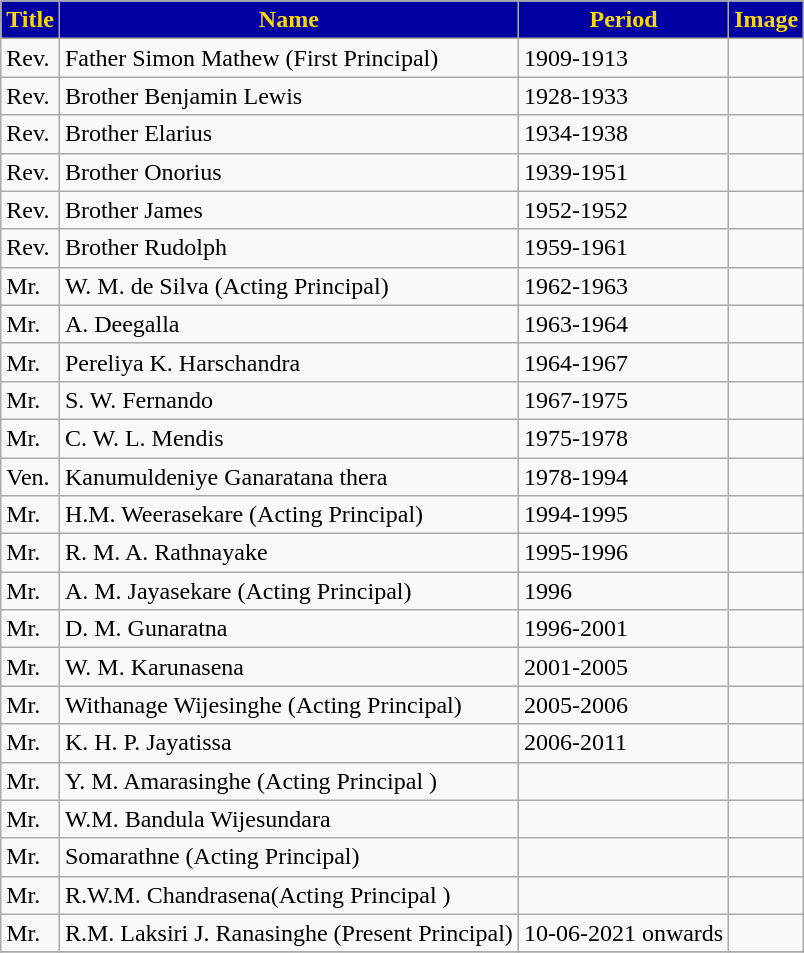<table class="wikitable">
<tr>
<th style="text-align: middle; background: #0000A0;color:gold;">Title</th>
<th style="text-align: middle; background: #0000A0;color:gold;">Name</th>
<th style="text-align: middle; background: #0000A0;color:gold;">Period</th>
<th style="text-align: middle; background: #0000A0;color:gold;">Image</th>
</tr>
<tr>
<td>Rev.</td>
<td>Father Simon Mathew (First Principal)</td>
<td>1909-1913</td>
<td></td>
</tr>
<tr>
<td>Rev.</td>
<td>Brother Benjamin Lewis</td>
<td>1928-1933</td>
<td></td>
</tr>
<tr>
<td>Rev.</td>
<td>Brother Elarius</td>
<td>1934-1938</td>
<td></td>
</tr>
<tr>
<td>Rev.</td>
<td>Brother Onorius</td>
<td>1939-1951</td>
<td></td>
</tr>
<tr>
<td>Rev.</td>
<td>Brother James</td>
<td>1952-1952</td>
<td></td>
</tr>
<tr>
<td>Rev.</td>
<td>Brother Rudolph</td>
<td>1959-1961</td>
<td></td>
</tr>
<tr>
<td>Mr.</td>
<td>W. M. de Silva (Acting Principal)</td>
<td>1962-1963</td>
<td></td>
</tr>
<tr>
<td>Mr.</td>
<td>A. Deegalla</td>
<td>1963-1964</td>
<td></td>
</tr>
<tr>
<td>Mr.</td>
<td>Pereliya K. Harschandra</td>
<td>1964-1967</td>
<td></td>
</tr>
<tr>
<td>Mr.</td>
<td>S. W. Fernando</td>
<td>1967-1975</td>
<td></td>
</tr>
<tr>
<td>Mr.</td>
<td>C. W. L. Mendis</td>
<td>1975-1978</td>
<td></td>
</tr>
<tr>
<td>Ven.</td>
<td>Kanumuldeniye Ganaratana thera</td>
<td>1978-1994</td>
<td></td>
</tr>
<tr>
<td>Mr.</td>
<td>H.M. Weerasekare (Acting Principal)</td>
<td>1994-1995</td>
<td></td>
</tr>
<tr>
<td>Mr.</td>
<td>R. M. A. Rathnayake</td>
<td>1995-1996</td>
<td></td>
</tr>
<tr>
<td>Mr.</td>
<td>A. M. Jayasekare (Acting Principal)</td>
<td>1996</td>
<td></td>
</tr>
<tr>
<td>Mr.</td>
<td>D. M. Gunaratna</td>
<td>1996-2001</td>
<td></td>
</tr>
<tr>
<td>Mr.</td>
<td>W. M. Karunasena</td>
<td>2001-2005</td>
<td></td>
</tr>
<tr>
<td>Mr.</td>
<td>Withanage Wijesinghe (Acting Principal)</td>
<td>2005-2006</td>
<td></td>
</tr>
<tr>
<td>Mr.</td>
<td>K. H. P. Jayatissa</td>
<td>2006-2011</td>
<td></td>
</tr>
<tr>
<td>Mr.</td>
<td>Y. M. Amarasinghe (Acting Principal )</td>
<td></td>
<td></td>
</tr>
<tr>
<td>Mr.</td>
<td>W.M. Bandula Wijesundara</td>
<td></td>
<td></td>
</tr>
<tr>
<td>Mr.</td>
<td>Somarathne (Acting Principal)</td>
<td></td>
<td></td>
</tr>
<tr>
<td>Mr.</td>
<td>R.W.M. Chandrasena(Acting Principal )</td>
<td></td>
<td></td>
</tr>
<tr>
<td>Mr.</td>
<td>R.M. Laksiri J. Ranasinghe  (Present Principal)</td>
<td>10-06-2021 onwards</td>
<td></td>
</tr>
<tr>
</tr>
</table>
